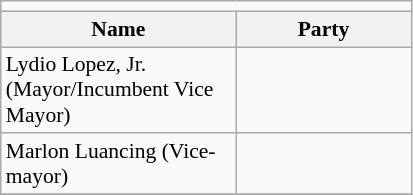<table class=wikitable style="font-size:90%">
<tr>
<td colspan=4 bgcolor=></td>
</tr>
<tr>
<th width=150px>Name</th>
<th colspan=2 width=110px>Party</th>
</tr>
<tr>
<td>Lydio Lopez, Jr. (Mayor/Incumbent Vice Mayor)</td>
<td></td>
</tr>
<tr>
<td>Marlon Luancing (Vice-mayor)</td>
<td></td>
</tr>
<tr>
</tr>
</table>
